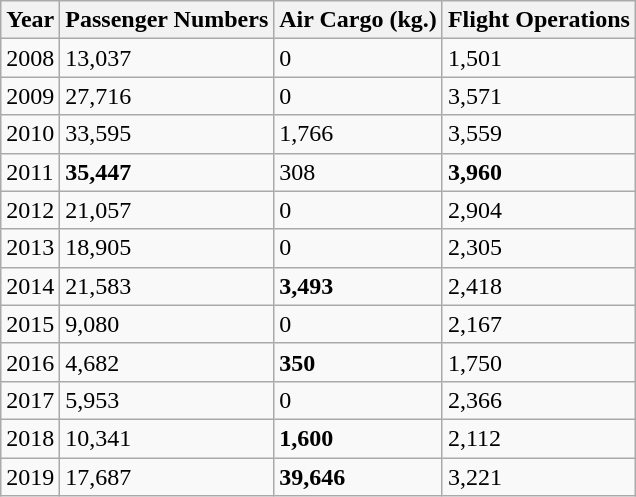<table class="wikitable">
<tr style=>
<th>Year</th>
<th>Passenger Numbers</th>
<th>Air Cargo (kg.)</th>
<th>Flight Operations</th>
</tr>
<tr>
<td>2008</td>
<td>13,037</td>
<td>0</td>
<td>1,501</td>
</tr>
<tr>
<td>2009</td>
<td>27,716</td>
<td>0</td>
<td>3,571</td>
</tr>
<tr>
<td>2010</td>
<td>33,595</td>
<td>1,766</td>
<td>3,559</td>
</tr>
<tr>
<td>2011</td>
<td><strong>35,447</strong></td>
<td>308</td>
<td><strong>3,960</strong></td>
</tr>
<tr>
<td>2012</td>
<td>21,057</td>
<td>0</td>
<td>2,904</td>
</tr>
<tr>
<td>2013</td>
<td>18,905</td>
<td>0</td>
<td>2,305</td>
</tr>
<tr>
<td>2014</td>
<td>21,583</td>
<td><strong>3,493</strong></td>
<td>2,418</td>
</tr>
<tr>
<td>2015</td>
<td>9,080</td>
<td>0</td>
<td>2,167</td>
</tr>
<tr>
<td>2016</td>
<td>4,682</td>
<td><strong>350</strong></td>
<td>1,750</td>
</tr>
<tr>
<td>2017</td>
<td>5,953</td>
<td>0</td>
<td>2,366</td>
</tr>
<tr>
<td>2018</td>
<td>10,341</td>
<td><strong>1,600</strong></td>
<td>2,112</td>
</tr>
<tr>
<td>2019</td>
<td>17,687</td>
<td><strong>39,646</strong></td>
<td>3,221</td>
</tr>
</table>
